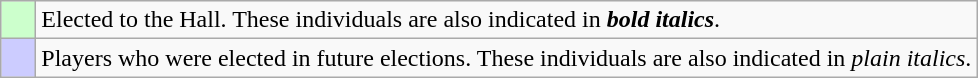<table class="wikitable">
<tr>
<td bgcolor="#ccffcc">    </td>
<td>Elected to the Hall. These individuals are also indicated in <strong><em>bold italics</em></strong>.</td>
</tr>
<tr>
<td bgcolor="#ccccff">    </td>
<td>Players who were elected in future elections. These individuals are also indicated in <em>plain italics</em>.</td>
</tr>
</table>
